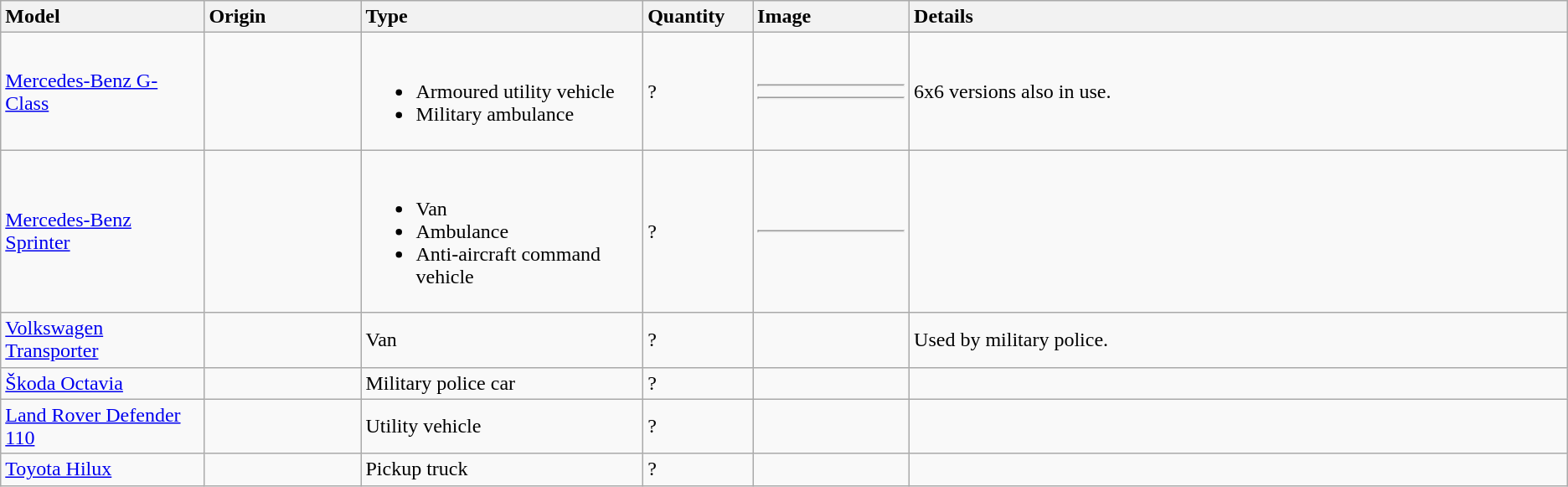<table class="wikitable">
<tr>
<th style="text-align: left; width:13%;">Model</th>
<th style="text-align: left; width:10%;">Origin</th>
<th style="text-align: left; width:18%;">Type</th>
<th style="text-align: left; width:7%;">Quantity</th>
<th style="text-align: left; width:10%;">Image</th>
<th style="text-align: left; width:42%;">Details</th>
</tr>
<tr>
<td><a href='#'>Mercedes-Benz G-Class</a></td>
<td></td>
<td><br><ul><li>Armoured utility vehicle</li><li>Military ambulance</li></ul></td>
<td>?</td>
<td><hr><hr></td>
<td>6x6 versions also in use.</td>
</tr>
<tr>
<td><a href='#'>Mercedes-Benz Sprinter</a></td>
<td></td>
<td><br><ul><li>Van</li><li>Ambulance</li><li>Anti-aircraft command vehicle</li></ul></td>
<td>?</td>
<td><hr></td>
</tr>
<tr>
<td><a href='#'>Volkswagen Transporter</a></td>
<td></td>
<td>Van</td>
<td>?</td>
<td></td>
<td>Used by military police.</td>
</tr>
<tr>
<td><a href='#'>Škoda Octavia</a></td>
<td></td>
<td>Military police car</td>
<td>?</td>
<td></td>
</tr>
<tr>
<td><a href='#'>Land Rover Defender 110</a></td>
<td></td>
<td>Utility vehicle</td>
<td>?</td>
<td></td>
<td></td>
</tr>
<tr>
<td><a href='#'>Toyota Hilux</a></td>
<td></td>
<td>Pickup truck</td>
<td>?</td>
<td></td>
<td></td>
</tr>
</table>
